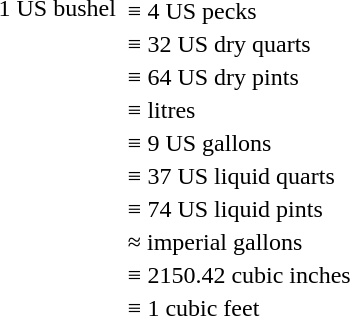<table>
<tr>
<td rowspan=11 valign=top>1 US bushel </td>
</tr>
<tr>
<td>≡ 4 US pecks</td>
</tr>
<tr>
<td>≡ 32 US dry quarts</td>
</tr>
<tr>
<td>≡ 64 US dry pints</td>
</tr>
<tr>
<td>≡  litres</td>
</tr>
<tr>
<td>≡ 9 US gallons</td>
</tr>
<tr>
<td>≡ 37 US liquid quarts</td>
</tr>
<tr>
<td>≡ 74 US liquid pints</td>
</tr>
<tr>
<td>≈  imperial gallons</td>
</tr>
<tr>
<td>≡ 2150.42 cubic inches</td>
</tr>
<tr>
<td>≡ 1 cubic feet</td>
</tr>
<tr>
</tr>
</table>
